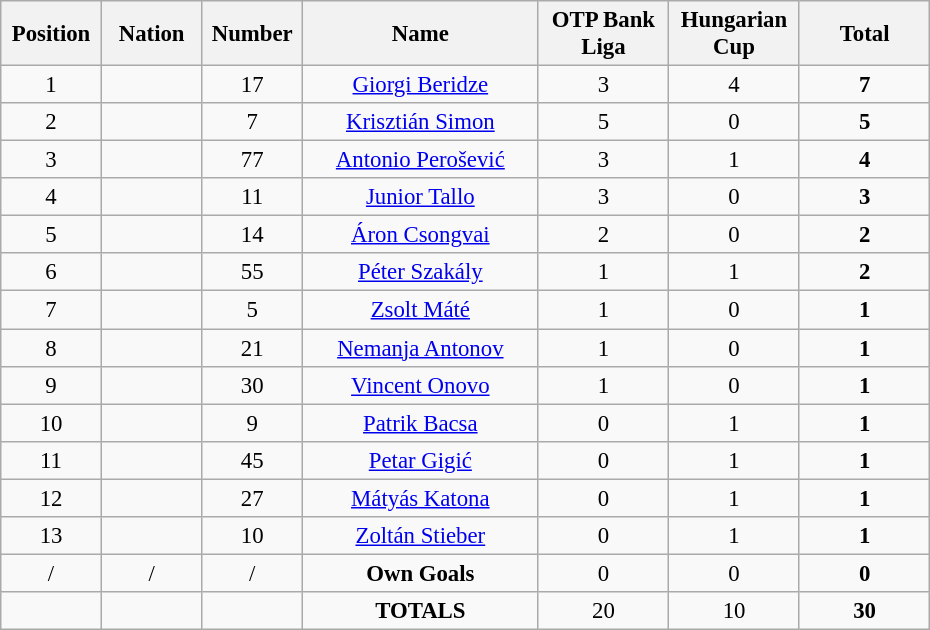<table class="wikitable" style="font-size: 95%; text-align: center;">
<tr>
<th width=60>Position</th>
<th width=60>Nation</th>
<th width=60>Number</th>
<th width=150>Name</th>
<th width=80>OTP Bank Liga</th>
<th width=80>Hungarian Cup</th>
<th width=80>Total</th>
</tr>
<tr>
<td>1</td>
<td></td>
<td>17</td>
<td><a href='#'>Giorgi Beridze</a></td>
<td>3</td>
<td>4</td>
<td><strong>7</strong></td>
</tr>
<tr>
<td>2</td>
<td></td>
<td>7</td>
<td><a href='#'>Krisztián Simon</a></td>
<td>5</td>
<td>0</td>
<td><strong>5</strong></td>
</tr>
<tr>
<td>3</td>
<td></td>
<td>77</td>
<td><a href='#'>Antonio Perošević</a></td>
<td>3</td>
<td>1</td>
<td><strong>4</strong></td>
</tr>
<tr>
<td>4</td>
<td></td>
<td>11</td>
<td><a href='#'>Junior Tallo</a></td>
<td>3</td>
<td>0</td>
<td><strong>3</strong></td>
</tr>
<tr>
<td>5</td>
<td></td>
<td>14</td>
<td><a href='#'>Áron Csongvai</a></td>
<td>2</td>
<td>0</td>
<td><strong>2</strong></td>
</tr>
<tr>
<td>6</td>
<td></td>
<td>55</td>
<td><a href='#'>Péter Szakály</a></td>
<td>1</td>
<td>1</td>
<td><strong>2</strong></td>
</tr>
<tr>
<td>7</td>
<td></td>
<td>5</td>
<td><a href='#'>Zsolt Máté</a></td>
<td>1</td>
<td>0</td>
<td><strong>1</strong></td>
</tr>
<tr>
<td>8</td>
<td></td>
<td>21</td>
<td><a href='#'>Nemanja Antonov</a></td>
<td>1</td>
<td>0</td>
<td><strong>1</strong></td>
</tr>
<tr>
<td>9</td>
<td></td>
<td>30</td>
<td><a href='#'>Vincent Onovo</a></td>
<td>1</td>
<td>0</td>
<td><strong>1</strong></td>
</tr>
<tr>
<td>10</td>
<td></td>
<td>9</td>
<td><a href='#'>Patrik Bacsa</a></td>
<td>0</td>
<td>1</td>
<td><strong>1</strong></td>
</tr>
<tr>
<td>11</td>
<td></td>
<td>45</td>
<td><a href='#'>Petar Gigić</a></td>
<td>0</td>
<td>1</td>
<td><strong>1</strong></td>
</tr>
<tr>
<td>12</td>
<td></td>
<td>27</td>
<td><a href='#'>Mátyás Katona</a></td>
<td>0</td>
<td>1</td>
<td><strong>1</strong></td>
</tr>
<tr>
<td>13</td>
<td></td>
<td>10</td>
<td><a href='#'>Zoltán Stieber</a></td>
<td>0</td>
<td>1</td>
<td><strong>1</strong></td>
</tr>
<tr>
<td>/</td>
<td>/</td>
<td>/</td>
<td><strong>Own Goals</strong></td>
<td>0</td>
<td>0</td>
<td><strong>0</strong></td>
</tr>
<tr>
<td></td>
<td></td>
<td></td>
<td><strong>TOTALS</strong></td>
<td>20</td>
<td>10</td>
<td><strong>30</strong></td>
</tr>
</table>
